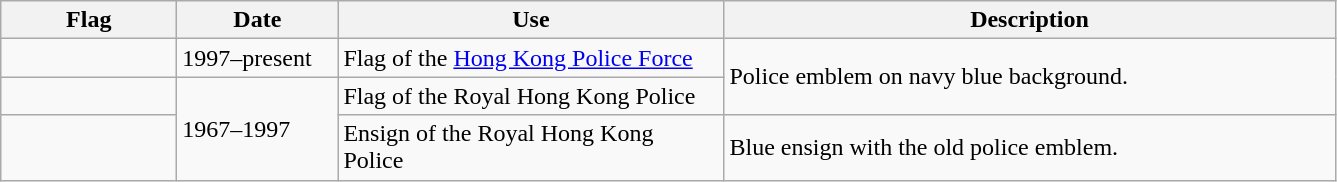<table class="wikitable" style="background:#f9f9f9">
<tr>
<th width="110">Flag</th>
<th width="100">Date</th>
<th width="250">Use</th>
<th width="400">Description</th>
</tr>
<tr>
<td></td>
<td>1997–present</td>
<td>Flag of the <a href='#'>Hong Kong Police Force</a></td>
<td rowspan="2">Police emblem on navy blue background.</td>
</tr>
<tr>
<td></td>
<td rowspan="2">1967–1997</td>
<td>Flag of the Royal Hong Kong Police</td>
</tr>
<tr>
<td></td>
<td>Ensign of the Royal Hong Kong Police</td>
<td>Blue ensign with the old police emblem.</td>
</tr>
</table>
